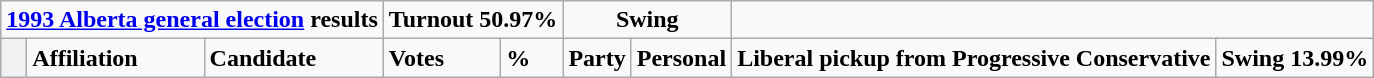<table class="wikitable">
<tr>
<td colspan="3" align=center><strong><a href='#'>1993 Alberta general election</a> results</strong></td>
<td colspan="2"><strong>Turnout 50.97%</strong></td>
<td colspan="2" align=center><strong>Swing</strong></td>
</tr>
<tr>
<th style="width: 10px;"></th>
<td><strong>Affiliation</strong></td>
<td><strong>Candidate</strong></td>
<td><strong>Votes</strong></td>
<td><strong>%</strong></td>
<td><strong>Party</strong></td>
<td><strong>Personal</strong><br>





</td>
<td colspan=4><strong>Liberal pickup from Progressive Conservative</strong></td>
<td colspan=2><strong>Swing 13.99%</strong></td>
</tr>
</table>
